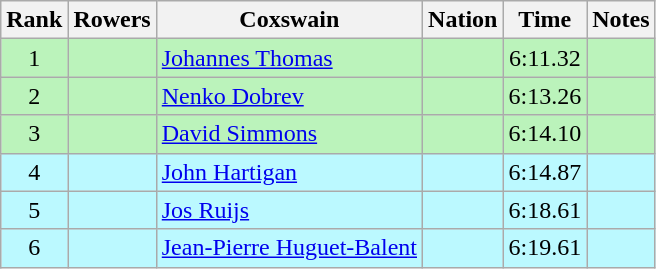<table class="wikitable sortable" style="text-align:center">
<tr>
<th>Rank</th>
<th>Rowers</th>
<th>Coxswain</th>
<th>Nation</th>
<th>Time</th>
<th>Notes</th>
</tr>
<tr bgcolor=bbf3bb>
<td>1</td>
<td align=left></td>
<td align=left><a href='#'>Johannes Thomas</a></td>
<td align=left></td>
<td>6:11.32</td>
<td></td>
</tr>
<tr bgcolor=bbf3bb>
<td>2</td>
<td align=left></td>
<td align=left><a href='#'>Nenko Dobrev</a></td>
<td align=left></td>
<td>6:13.26</td>
<td></td>
</tr>
<tr bgcolor=bbf3bb>
<td>3</td>
<td align=left></td>
<td align=left><a href='#'>David Simmons</a></td>
<td align=left></td>
<td>6:14.10</td>
<td></td>
</tr>
<tr bgcolor=bbf9ff>
<td>4</td>
<td align=left></td>
<td align=left><a href='#'>John Hartigan</a></td>
<td align=left></td>
<td>6:14.87</td>
<td></td>
</tr>
<tr bgcolor=bbf9ff>
<td>5</td>
<td align=left></td>
<td align=left><a href='#'>Jos Ruijs</a></td>
<td align=left></td>
<td>6:18.61</td>
<td></td>
</tr>
<tr bgcolor=bbf9ff>
<td>6</td>
<td align=left></td>
<td align=left><a href='#'>Jean-Pierre Huguet-Balent</a></td>
<td align=left></td>
<td>6:19.61</td>
<td></td>
</tr>
</table>
